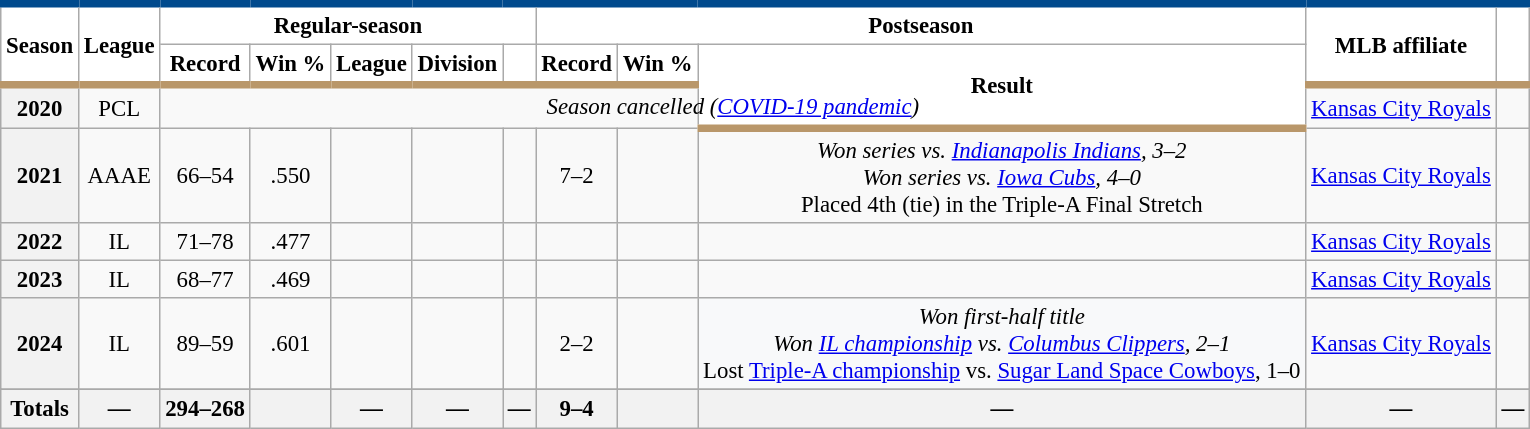<table class="wikitable sortable plainrowheaders" style="font-size: 95%; text-align:center;">
<tr>
<th rowspan="2" scope="col" style="background-color:#ffffff; border-top:#004A8D 5px solid; border-bottom:#B9976A 5px solid">Season</th>
<th rowspan="2" scope="col" style="background-color:#ffffff; border-top:#004A8D 5px solid; border-bottom:#B9976A 5px solid">League</th>
<th colspan="5" scope="col" style="background-color:#ffffff; border-top:#004A8D 5px solid">Regular-season</th>
<th colspan="3" scope="col" style="background-color:#ffffff; border-top:#004A8D 5px solid">Postseason</th>
<th rowspan="2" scope="col" style="background-color:#ffffff; border-top:#004A8D 5px solid; border-bottom:#B9976A 5px solid">MLB affiliate</th>
<th class="unsortable" rowspan="2" scope="col" style="background-color:#ffffff; border-top:#004A8D 5px solid; border-bottom:#B9976A 5px solid"></th>
</tr>
<tr>
<th scope="col" style="background-color:#ffffff; border-bottom:#B9976A 5px solid">Record</th>
<th scope="col" style="background-color:#ffffff; border-bottom:#B9976A 5px solid">Win %</th>
<th scope="col" style="background-color:#ffffff; border-bottom:#B9976A 5px solid">League</th>
<th scope="col" style="background-color:#ffffff; border-bottom:#B9976A 5px solid">Division</th>
<th scope="col" style="background-color:#ffffff; border-bottom:#B9976A 5px solid"></th>
<th scope="col" style="background-color:#ffffff; border-bottom:#B9976A 5px solid">Record</th>
<th scope="col" style="background-color:#ffffff; border-bottom:#B9976A 5px solid">Win %</th>
<th class="unsortable" rowspan="2" scope="col" style="background-color:#ffffff; border-bottom:#B9976A 5px solid">Result</th>
</tr>
<tr>
<th scope="row" style="text-align:center">2020</th>
<td>PCL</td>
<td colspan="8"><em>Season cancelled (<a href='#'>COVID-19 pandemic</a>)</em></td>
<td><a href='#'>Kansas City Royals</a></td>
<td></td>
</tr>
<tr>
<th scope="row" style="text-align:center">2021</th>
<td>AAAE</td>
<td>66–54</td>
<td>.550</td>
<td></td>
<td></td>
<td></td>
<td>7–2</td>
<td></td>
<td><em>Won series vs. <a href='#'>Indianapolis Indians</a>, 3–2</em><br><em>Won series vs. <a href='#'>Iowa Cubs</a>, 4–0</em><br>Placed 4th (tie) in the Triple-A Final Stretch</td>
<td><a href='#'>Kansas City Royals</a></td>
<td></td>
</tr>
<tr>
<th scope="row" style="text-align:center">2022</th>
<td>IL</td>
<td>71–78</td>
<td>.477</td>
<td></td>
<td></td>
<td></td>
<td></td>
<td></td>
<td></td>
<td><a href='#'>Kansas City Royals</a></td>
<td></td>
</tr>
<tr>
<th scope="row" style="text-align:center">2023</th>
<td>IL</td>
<td>68–77</td>
<td>.469</td>
<td></td>
<td></td>
<td></td>
<td></td>
<td></td>
<td></td>
<td><a href='#'>Kansas City Royals</a></td>
<td></td>
</tr>
<tr>
<th scope="row" style="text-align:center">2024</th>
<td>IL</td>
<td>89–59</td>
<td>.601</td>
<td></td>
<td></td>
<td></td>
<td>2–2</td>
<td></td>
<td bgcolor="#f8f9fa"><em>Won first-half title</em><br><em>Won <a href='#'>IL championship</a> vs. <a href='#'>Columbus Clippers</a>, 2–1</em><br>Lost <a href='#'>Triple-A championship</a> vs. <a href='#'>Sugar Land Space Cowboys</a>, 1–0</td>
<td><a href='#'>Kansas City Royals</a></td>
<td></td>
</tr>
<tr>
</tr>
<tr class="sortbottom">
<th scope="row" style="text-align:center"><strong>Totals</strong></th>
<th>—</th>
<th>294–268</th>
<th></th>
<th>—</th>
<th>—</th>
<th>—</th>
<th>9–4</th>
<th></th>
<th>—</th>
<th>—</th>
<th>—</th>
</tr>
</table>
